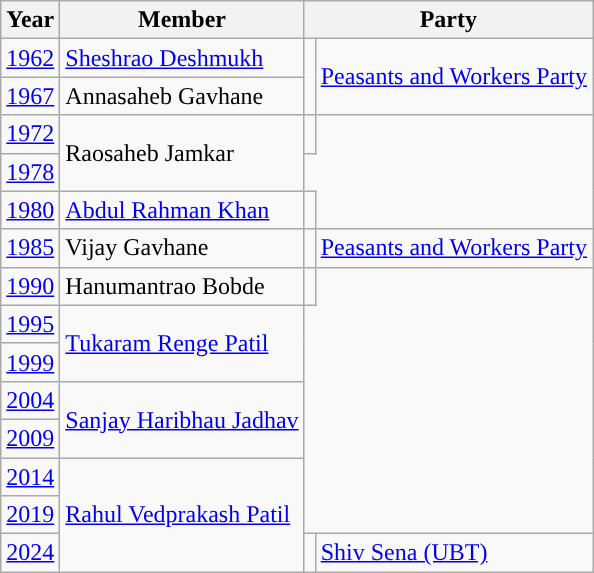<table class="wikitable">
<tr>
<th>Year</th>
<th>Member</th>
<th colspan="2">Party</th>
</tr>
<tr>
<td><a href='#'>1962</a></td>
<td><a href='#'>Sheshrao Deshmukh</a></td>
<td rowspan="2" style="background-color: "></td>
<td rowspan="2"><a href='#'>Peasants and Workers Party</a></td>
</tr>
<tr>
<td><a href='#'>1967</a></td>
<td>Annasaheb Gavhane</td>
</tr>
<tr>
<td><a href='#'>1972</a></td>
<td rowspan="2">Raosaheb Jamkar</td>
<td></td>
</tr>
<tr>
<td><a href='#'>1978</a></td>
</tr>
<tr>
<td><a href='#'>1980</a></td>
<td><a href='#'>Abdul Rahman Khan</a></td>
<td></td>
</tr>
<tr>
<td><a href='#'>1985</a></td>
<td>Vijay Gavhane</td>
<td style="background-color: "></td>
<td><a href='#'>Peasants and Workers Party</a></td>
</tr>
<tr>
<td><a href='#'>1990</a></td>
<td>Hanumantrao Bobde</td>
<td></td>
</tr>
<tr>
<td><a href='#'>1995</a></td>
<td rowspan="2"><a href='#'>Tukaram Renge Patil</a></td>
</tr>
<tr>
<td><a href='#'>1999</a></td>
</tr>
<tr>
<td><a href='#'>2004</a></td>
<td rowspan="2"><a href='#'>Sanjay Haribhau Jadhav</a></td>
</tr>
<tr>
<td><a href='#'>2009</a></td>
</tr>
<tr>
<td><a href='#'>2014</a></td>
<td rowspan="3"><a href='#'>Rahul Vedprakash Patil</a></td>
</tr>
<tr>
<td><a href='#'>2019</a></td>
</tr>
<tr>
<td><a href='#'>2024</a></td>
<td style="background-color: "></td>
<td><a href='#'>Shiv Sena (UBT)</a></td>
</tr>
</table>
